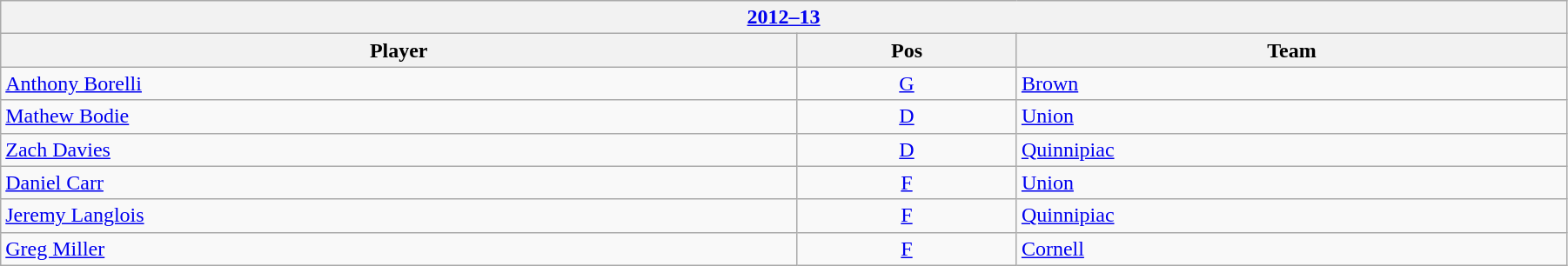<table class="wikitable" width=95%>
<tr>
<th colspan=3><a href='#'>2012–13</a></th>
</tr>
<tr>
<th>Player</th>
<th>Pos</th>
<th>Team</th>
</tr>
<tr>
<td><a href='#'>Anthony Borelli</a></td>
<td align=center><a href='#'>G</a></td>
<td><a href='#'>Brown</a></td>
</tr>
<tr>
<td><a href='#'>Mathew Bodie</a></td>
<td align=center><a href='#'>D</a></td>
<td><a href='#'>Union</a></td>
</tr>
<tr>
<td><a href='#'>Zach Davies</a></td>
<td align=center><a href='#'>D</a></td>
<td><a href='#'>Quinnipiac</a></td>
</tr>
<tr>
<td><a href='#'>Daniel Carr</a></td>
<td align=center><a href='#'>F</a></td>
<td><a href='#'>Union</a></td>
</tr>
<tr>
<td><a href='#'>Jeremy Langlois</a></td>
<td align=center><a href='#'>F</a></td>
<td><a href='#'>Quinnipiac</a></td>
</tr>
<tr>
<td><a href='#'>Greg Miller</a></td>
<td align=center><a href='#'>F</a></td>
<td><a href='#'>Cornell</a></td>
</tr>
</table>
